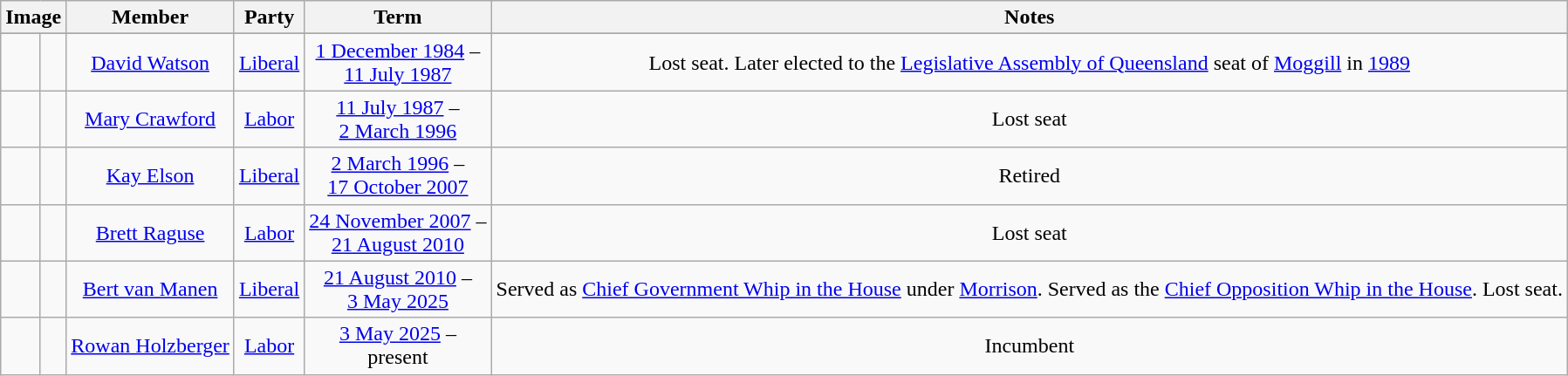<table class=wikitable style="text-align:center">
<tr>
<th colspan=2>Image</th>
<th>Member</th>
<th>Party</th>
<th>Term</th>
<th>Notes</th>
</tr>
<tr>
</tr>
<tr>
<td> </td>
<td></td>
<td><a href='#'>David Watson</a><br></td>
<td><a href='#'>Liberal</a></td>
<td nowrap><a href='#'>1 December 1984</a> –<br><a href='#'>11 July 1987</a></td>
<td>Lost seat. Later elected to the <a href='#'>Legislative Assembly of Queensland</a> seat of <a href='#'>Moggill</a> in <a href='#'>1989</a></td>
</tr>
<tr>
<td> </td>
<td></td>
<td><a href='#'>Mary Crawford</a><br></td>
<td><a href='#'>Labor</a></td>
<td nowrap><a href='#'>11 July 1987</a> –<br><a href='#'>2 March 1996</a></td>
<td>Lost seat</td>
</tr>
<tr>
<td> </td>
<td></td>
<td><a href='#'>Kay Elson</a><br></td>
<td><a href='#'>Liberal</a></td>
<td nowrap><a href='#'>2 March 1996</a> –<br><a href='#'>17 October 2007</a></td>
<td>Retired</td>
</tr>
<tr>
<td> </td>
<td></td>
<td><a href='#'>Brett Raguse</a><br></td>
<td><a href='#'>Labor</a></td>
<td nowrap><a href='#'>24 November 2007</a> –<br><a href='#'>21 August 2010</a></td>
<td>Lost seat</td>
</tr>
<tr>
<td> </td>
<td></td>
<td><a href='#'>Bert van Manen</a><br></td>
<td><a href='#'>Liberal</a></td>
<td nowrap><a href='#'>21 August 2010</a> –<br><a href='#'>3 May 2025</a></td>
<td>Served as <a href='#'>Chief Government Whip in the House</a> under <a href='#'>Morrison</a>. Served as the <a href='#'>Chief Opposition Whip in the House</a>. Lost seat.</td>
</tr>
<tr>
<td> </td>
<td></td>
<td><a href='#'>Rowan Holzberger</a><br></td>
<td><a href='#'>Labor</a></td>
<td nowrap><a href='#'>3 May 2025</a> –<br>present</td>
<td>Incumbent</td>
</tr>
</table>
